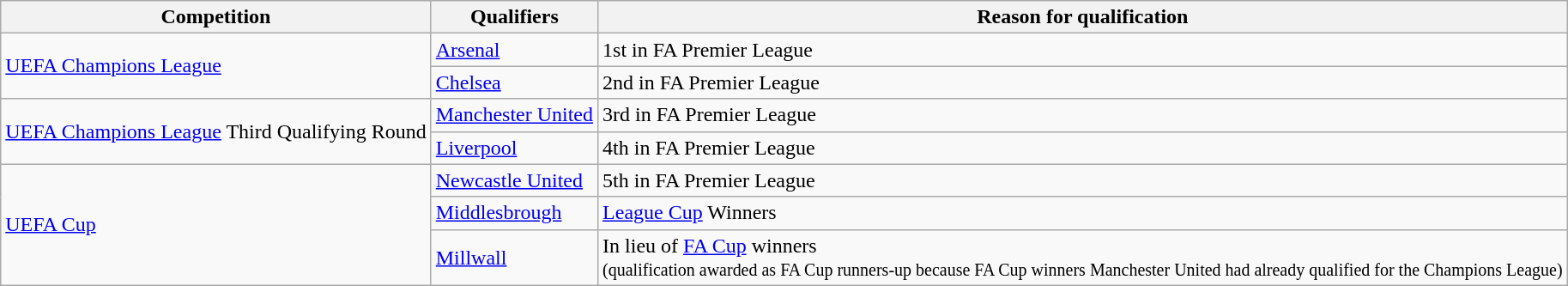<table class="wikitable">
<tr>
<th>Competition</th>
<th>Qualifiers</th>
<th>Reason for qualification</th>
</tr>
<tr>
<td rowspan="2"><a href='#'>UEFA Champions League</a></td>
<td><a href='#'>Arsenal</a></td>
<td>1st in FA Premier League</td>
</tr>
<tr>
<td><a href='#'>Chelsea</a></td>
<td>2nd in FA Premier League</td>
</tr>
<tr>
<td rowspan="2"><a href='#'>UEFA Champions League</a> Third Qualifying Round</td>
<td><a href='#'>Manchester United</a></td>
<td>3rd in FA Premier League</td>
</tr>
<tr>
<td><a href='#'>Liverpool</a></td>
<td>4th in FA Premier League</td>
</tr>
<tr>
<td rowspan="3"><a href='#'>UEFA Cup</a></td>
<td><a href='#'>Newcastle United</a></td>
<td>5th in FA Premier League</td>
</tr>
<tr>
<td><a href='#'>Middlesbrough</a></td>
<td><a href='#'>League Cup</a> Winners</td>
</tr>
<tr>
<td><a href='#'>Millwall</a></td>
<td>In lieu of <a href='#'>FA Cup</a> winners<br><small>(qualification awarded as FA Cup runners-up because FA Cup winners Manchester United had already qualified for the Champions League)</small></td>
</tr>
</table>
